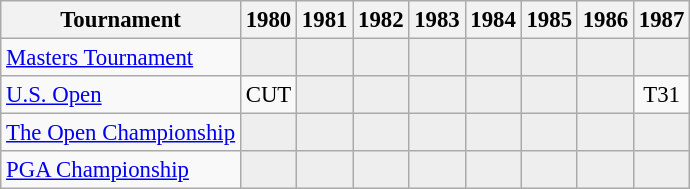<table class="wikitable" style="font-size:95%;text-align:center;">
<tr>
<th>Tournament</th>
<th>1980</th>
<th>1981</th>
<th>1982</th>
<th>1983</th>
<th>1984</th>
<th>1985</th>
<th>1986</th>
<th>1987</th>
</tr>
<tr>
<td align=left><a href='#'>Masters Tournament</a></td>
<td style="background:#eeeeee;"></td>
<td style="background:#eeeeee;"></td>
<td style="background:#eeeeee;"></td>
<td style="background:#eeeeee;"></td>
<td style="background:#eeeeee;"></td>
<td style="background:#eeeeee;"></td>
<td style="background:#eeeeee;"></td>
<td style="background:#eeeeee;"></td>
</tr>
<tr>
<td align=left><a href='#'>U.S. Open</a></td>
<td>CUT</td>
<td style="background:#eeeeee;"></td>
<td style="background:#eeeeee;"></td>
<td style="background:#eeeeee;"></td>
<td style="background:#eeeeee;"></td>
<td style="background:#eeeeee;"></td>
<td style="background:#eeeeee;"></td>
<td>T31</td>
</tr>
<tr>
<td align=left><a href='#'>The Open Championship</a></td>
<td style="background:#eeeeee;"></td>
<td style="background:#eeeeee;"></td>
<td style="background:#eeeeee;"></td>
<td style="background:#eeeeee;"></td>
<td style="background:#eeeeee;"></td>
<td style="background:#eeeeee;"></td>
<td style="background:#eeeeee;"></td>
<td style="background:#eeeeee;"></td>
</tr>
<tr>
<td align=left><a href='#'>PGA Championship</a></td>
<td style="background:#eeeeee;"></td>
<td style="background:#eeeeee;"></td>
<td style="background:#eeeeee;"></td>
<td style="background:#eeeeee;"></td>
<td style="background:#eeeeee;"></td>
<td style="background:#eeeeee;"></td>
<td style="background:#eeeeee;"></td>
<td style="background:#eeeeee;"></td>
</tr>
</table>
